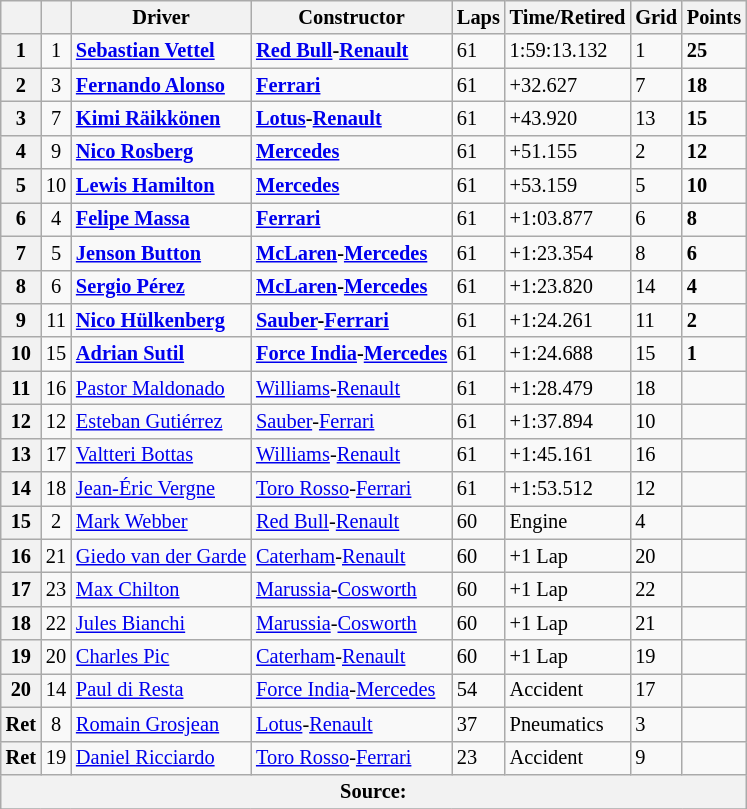<table class="wikitable" style="font-size: 85%">
<tr>
<th></th>
<th></th>
<th>Driver</th>
<th>Constructor</th>
<th>Laps</th>
<th>Time/Retired</th>
<th>Grid</th>
<th>Points</th>
</tr>
<tr>
<th>1</th>
<td align="center">1</td>
<td> <strong><a href='#'>Sebastian Vettel</a></strong></td>
<td><strong><a href='#'>Red Bull</a>-<a href='#'>Renault</a></strong></td>
<td>61</td>
<td>1:59:13.132</td>
<td>1</td>
<td><strong>25</strong></td>
</tr>
<tr>
<th>2</th>
<td align="center">3</td>
<td> <strong><a href='#'>Fernando Alonso</a></strong></td>
<td><strong><a href='#'>Ferrari</a></strong></td>
<td>61</td>
<td>+32.627</td>
<td>7</td>
<td><strong>18</strong></td>
</tr>
<tr>
<th>3</th>
<td align="center">7</td>
<td> <strong><a href='#'>Kimi Räikkönen</a></strong></td>
<td><strong><a href='#'>Lotus</a>-<a href='#'>Renault</a></strong></td>
<td>61</td>
<td>+43.920</td>
<td>13</td>
<td><strong>15</strong></td>
</tr>
<tr>
<th>4</th>
<td align="center">9</td>
<td> <strong><a href='#'>Nico Rosberg</a></strong></td>
<td><strong><a href='#'>Mercedes</a></strong></td>
<td>61</td>
<td>+51.155</td>
<td>2</td>
<td><strong>12</strong></td>
</tr>
<tr>
<th>5</th>
<td align="center">10</td>
<td> <strong><a href='#'>Lewis Hamilton</a></strong></td>
<td><strong><a href='#'>Mercedes</a></strong></td>
<td>61</td>
<td>+53.159</td>
<td>5</td>
<td><strong>10</strong></td>
</tr>
<tr>
<th>6</th>
<td align="center">4</td>
<td> <strong><a href='#'>Felipe Massa</a></strong></td>
<td><strong><a href='#'>Ferrari</a></strong></td>
<td>61</td>
<td>+1:03.877</td>
<td>6</td>
<td><strong>8</strong></td>
</tr>
<tr>
<th>7</th>
<td align="center">5</td>
<td> <strong><a href='#'>Jenson Button</a></strong></td>
<td><strong><a href='#'>McLaren</a>-<a href='#'>Mercedes</a></strong></td>
<td>61</td>
<td>+1:23.354</td>
<td>8</td>
<td><strong>6</strong></td>
</tr>
<tr>
<th>8</th>
<td align="center">6</td>
<td> <strong><a href='#'>Sergio Pérez</a></strong></td>
<td><strong><a href='#'>McLaren</a>-<a href='#'>Mercedes</a></strong></td>
<td>61</td>
<td>+1:23.820</td>
<td>14</td>
<td><strong>4</strong></td>
</tr>
<tr>
<th>9</th>
<td align="center">11</td>
<td> <strong><a href='#'>Nico Hülkenberg</a></strong></td>
<td><strong><a href='#'>Sauber</a>-<a href='#'>Ferrari</a></strong></td>
<td>61</td>
<td>+1:24.261</td>
<td>11</td>
<td><strong>2</strong></td>
</tr>
<tr>
<th>10</th>
<td align="center">15</td>
<td> <strong><a href='#'>Adrian Sutil</a></strong></td>
<td><strong><a href='#'>Force India</a>-<a href='#'>Mercedes</a></strong></td>
<td>61</td>
<td>+1:24.688</td>
<td>15</td>
<td><strong>1</strong></td>
</tr>
<tr>
<th>11</th>
<td align="center">16</td>
<td> <a href='#'>Pastor Maldonado</a></td>
<td><a href='#'>Williams</a>-<a href='#'>Renault</a></td>
<td>61</td>
<td>+1:28.479</td>
<td>18</td>
<td></td>
</tr>
<tr>
<th>12</th>
<td align="center">12</td>
<td> <a href='#'>Esteban Gutiérrez</a></td>
<td><a href='#'>Sauber</a>-<a href='#'>Ferrari</a></td>
<td>61</td>
<td>+1:37.894</td>
<td>10</td>
<td></td>
</tr>
<tr>
<th>13</th>
<td align="center">17</td>
<td> <a href='#'>Valtteri Bottas</a></td>
<td><a href='#'>Williams</a>-<a href='#'>Renault</a></td>
<td>61</td>
<td>+1:45.161</td>
<td>16</td>
<td></td>
</tr>
<tr>
<th>14</th>
<td align="center">18</td>
<td> <a href='#'>Jean-Éric Vergne</a></td>
<td><a href='#'>Toro Rosso</a>-<a href='#'>Ferrari</a></td>
<td>61</td>
<td>+1:53.512</td>
<td>12</td>
<td></td>
</tr>
<tr>
<th>15</th>
<td align="center">2</td>
<td> <a href='#'>Mark Webber</a></td>
<td><a href='#'>Red Bull</a>-<a href='#'>Renault</a></td>
<td>60</td>
<td>Engine</td>
<td>4</td>
<td></td>
</tr>
<tr>
<th>16</th>
<td align="center">21</td>
<td> <a href='#'>Giedo van der Garde</a></td>
<td><a href='#'>Caterham</a>-<a href='#'>Renault</a></td>
<td>60</td>
<td>+1 Lap</td>
<td>20</td>
<td></td>
</tr>
<tr>
<th>17</th>
<td align="center">23</td>
<td> <a href='#'>Max Chilton</a></td>
<td><a href='#'>Marussia</a>-<a href='#'>Cosworth</a></td>
<td>60</td>
<td>+1 Lap</td>
<td>22</td>
<td></td>
</tr>
<tr>
<th>18</th>
<td align="center">22</td>
<td> <a href='#'>Jules Bianchi</a></td>
<td><a href='#'>Marussia</a>-<a href='#'>Cosworth</a></td>
<td>60</td>
<td>+1 Lap</td>
<td>21</td>
<td></td>
</tr>
<tr>
<th>19</th>
<td align="center">20</td>
<td> <a href='#'>Charles Pic</a></td>
<td><a href='#'>Caterham</a>-<a href='#'>Renault</a></td>
<td>60</td>
<td>+1 Lap</td>
<td>19</td>
<td></td>
</tr>
<tr>
<th>20</th>
<td align="center">14</td>
<td> <a href='#'>Paul di Resta</a></td>
<td><a href='#'>Force India</a>-<a href='#'>Mercedes</a></td>
<td>54</td>
<td>Accident</td>
<td>17</td>
<td></td>
</tr>
<tr>
<th>Ret</th>
<td align="center">8</td>
<td> <a href='#'>Romain Grosjean</a></td>
<td><a href='#'>Lotus</a>-<a href='#'>Renault</a></td>
<td>37</td>
<td>Pneumatics</td>
<td>3</td>
<td></td>
</tr>
<tr>
<th>Ret</th>
<td align="center">19</td>
<td> <a href='#'>Daniel Ricciardo</a></td>
<td><a href='#'>Toro Rosso</a>-<a href='#'>Ferrari</a></td>
<td>23</td>
<td>Accident</td>
<td>9</td>
<td></td>
</tr>
<tr>
<th colspan=8>Source:</th>
</tr>
<tr>
</tr>
</table>
